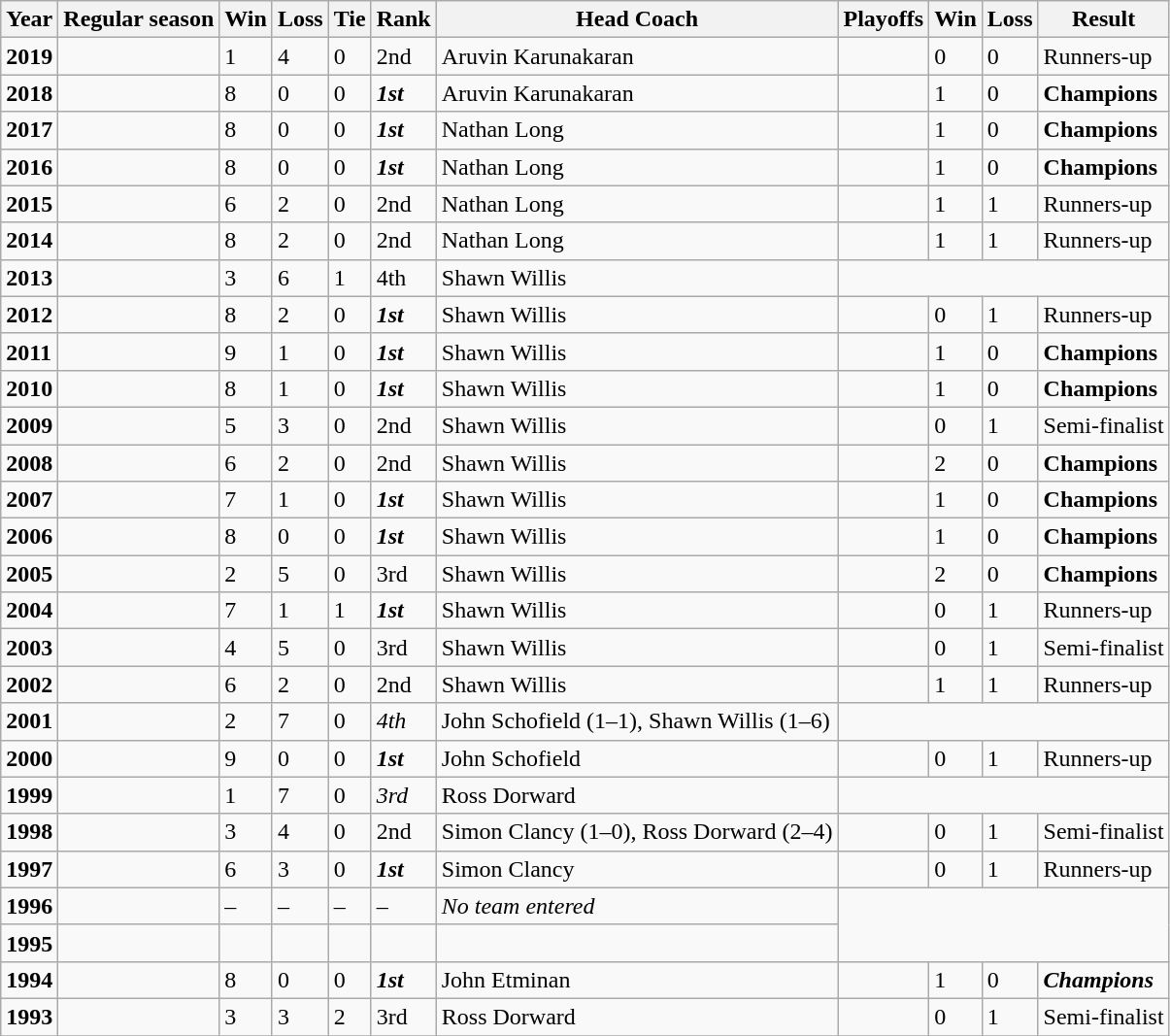<table class="wikitable">
<tr>
<th>Year</th>
<th>Regular season</th>
<th>Win</th>
<th>Loss</th>
<th>Tie</th>
<th>Rank</th>
<th>Head Coach</th>
<th><strong>Playoffs</strong></th>
<th>Win</th>
<th>Loss</th>
<th>Result</th>
</tr>
<tr>
<td><strong>2019</strong></td>
<td></td>
<td>1</td>
<td>4</td>
<td>0</td>
<td>2nd</td>
<td>Aruvin Karunakaran</td>
<td></td>
<td>0</td>
<td>0</td>
<td>Runners-up</td>
</tr>
<tr>
<td><strong>2018</strong></td>
<td></td>
<td>8</td>
<td>0</td>
<td>0</td>
<td><strong><em>1st</em></strong></td>
<td>Aruvin Karunakaran</td>
<td></td>
<td>1</td>
<td>0</td>
<td><strong>Champions</strong></td>
</tr>
<tr>
<td><strong>2017</strong></td>
<td></td>
<td>8</td>
<td>0</td>
<td>0</td>
<td><strong><em>1st</em></strong></td>
<td>Nathan Long</td>
<td></td>
<td>1</td>
<td>0</td>
<td><strong>Champions</strong></td>
</tr>
<tr>
<td><strong>2016</strong></td>
<td></td>
<td>8</td>
<td>0</td>
<td>0</td>
<td><strong><em>1st</em></strong></td>
<td>Nathan Long</td>
<td></td>
<td>1</td>
<td>0</td>
<td><strong>Champions</strong></td>
</tr>
<tr>
<td><strong>2015</strong></td>
<td></td>
<td>6</td>
<td>2</td>
<td>0</td>
<td>2nd</td>
<td>Nathan Long</td>
<td></td>
<td>1</td>
<td>1</td>
<td>Runners-up</td>
</tr>
<tr>
<td><strong>2014</strong></td>
<td></td>
<td>8</td>
<td>2</td>
<td>0</td>
<td>2nd</td>
<td>Nathan Long</td>
<td></td>
<td>1</td>
<td>1</td>
<td>Runners-up</td>
</tr>
<tr>
<td><strong>2013</strong></td>
<td></td>
<td>3</td>
<td>6</td>
<td>1</td>
<td>4th</td>
<td>Shawn Willis</td>
</tr>
<tr>
<td><strong>2012</strong></td>
<td></td>
<td>8</td>
<td>2</td>
<td>0</td>
<td><strong><em>1st</em></strong></td>
<td>Shawn Willis</td>
<td></td>
<td>0</td>
<td>1</td>
<td>Runners-up</td>
</tr>
<tr>
<td><strong>2011</strong></td>
<td></td>
<td>9</td>
<td>1</td>
<td>0</td>
<td><strong><em>1st</em></strong></td>
<td>Shawn Willis</td>
<td></td>
<td>1</td>
<td>0</td>
<td><strong>Champions</strong></td>
</tr>
<tr>
<td><strong>2010</strong></td>
<td></td>
<td>8</td>
<td>1</td>
<td>0</td>
<td><strong><em>1st</em></strong></td>
<td>Shawn Willis</td>
<td></td>
<td>1</td>
<td>0</td>
<td><strong>Champions</strong></td>
</tr>
<tr>
<td><strong>2009</strong></td>
<td></td>
<td>5</td>
<td>3</td>
<td>0</td>
<td>2nd</td>
<td>Shawn Willis</td>
<td></td>
<td>0</td>
<td>1</td>
<td>Semi-finalist</td>
</tr>
<tr>
<td><strong>2008</strong></td>
<td></td>
<td>6</td>
<td>2</td>
<td>0</td>
<td>2nd</td>
<td>Shawn Willis</td>
<td></td>
<td>2</td>
<td>0</td>
<td><strong>Champions</strong></td>
</tr>
<tr>
<td><strong>2007</strong></td>
<td></td>
<td>7</td>
<td>1</td>
<td>0</td>
<td><strong><em>1st</em></strong></td>
<td>Shawn Willis</td>
<td></td>
<td>1</td>
<td>0</td>
<td><strong>Champions</strong></td>
</tr>
<tr>
<td><strong>2006</strong></td>
<td></td>
<td>8</td>
<td>0</td>
<td>0</td>
<td><strong><em>1st</em></strong></td>
<td>Shawn Willis</td>
<td></td>
<td>1</td>
<td>0</td>
<td><strong>Champions</strong></td>
</tr>
<tr>
<td><strong>2005</strong></td>
<td></td>
<td>2</td>
<td>5</td>
<td>0</td>
<td>3rd</td>
<td>Shawn Willis</td>
<td></td>
<td>2</td>
<td>0</td>
<td><strong>Champions</strong></td>
</tr>
<tr>
<td><strong>2004</strong></td>
<td></td>
<td>7</td>
<td>1</td>
<td>1</td>
<td><strong><em>1st</em></strong></td>
<td>Shawn Willis</td>
<td></td>
<td>0</td>
<td>1</td>
<td>Runners-up</td>
</tr>
<tr>
<td><strong>2003</strong></td>
<td></td>
<td>4</td>
<td>5</td>
<td>0</td>
<td>3rd</td>
<td>Shawn Willis</td>
<td></td>
<td>0</td>
<td>1</td>
<td>Semi-finalist</td>
</tr>
<tr>
<td><strong>2002</strong></td>
<td></td>
<td>6</td>
<td>2</td>
<td>0</td>
<td>2nd</td>
<td>Shawn Willis</td>
<td></td>
<td>1</td>
<td>1</td>
<td>Runners-up</td>
</tr>
<tr>
<td><strong>2001</strong></td>
<td></td>
<td>2</td>
<td>7</td>
<td>0</td>
<td><em>4th</em></td>
<td>John Schofield (1–1), Shawn Willis (1–6)</td>
</tr>
<tr>
<td><strong>2000</strong></td>
<td></td>
<td>9</td>
<td>0</td>
<td>0</td>
<td><strong><em>1st</em></strong></td>
<td>John Schofield</td>
<td></td>
<td>0</td>
<td>1</td>
<td>Runners-up</td>
</tr>
<tr>
<td><strong>1999</strong></td>
<td></td>
<td>1</td>
<td>7</td>
<td>0</td>
<td><em>3rd</em></td>
<td>Ross Dorward</td>
</tr>
<tr>
<td><strong>1998</strong></td>
<td></td>
<td>3</td>
<td>4</td>
<td>0</td>
<td>2nd</td>
<td>Simon Clancy (1–0), Ross Dorward (2–4)</td>
<td></td>
<td>0</td>
<td>1</td>
<td>Semi-finalist</td>
</tr>
<tr>
<td><strong>1997</strong></td>
<td></td>
<td>6</td>
<td>3</td>
<td>0</td>
<td><strong><em>1st</em></strong></td>
<td>Simon Clancy</td>
<td></td>
<td>0</td>
<td>1</td>
<td>Runners-up</td>
</tr>
<tr>
<td><strong>1996</strong></td>
<td></td>
<td>–</td>
<td>–</td>
<td>–</td>
<td>–</td>
<td><em>No team entered</em></td>
</tr>
<tr>
<td><strong>1995</strong></td>
<td></td>
<td></td>
<td></td>
<td></td>
<td></td>
<td></td>
</tr>
<tr>
<td><strong>1994</strong></td>
<td></td>
<td>8</td>
<td>0</td>
<td>0</td>
<td><strong><em>1st</em></strong></td>
<td>John Etminan</td>
<td></td>
<td>1</td>
<td>0</td>
<td><strong><em>Champions</em></strong></td>
</tr>
<tr>
<td><strong>1993</strong></td>
<td></td>
<td>3</td>
<td>3</td>
<td>2</td>
<td>3rd</td>
<td>Ross Dorward</td>
<td></td>
<td>0</td>
<td>1</td>
<td>Semi-finalist</td>
</tr>
<tr>
</tr>
</table>
